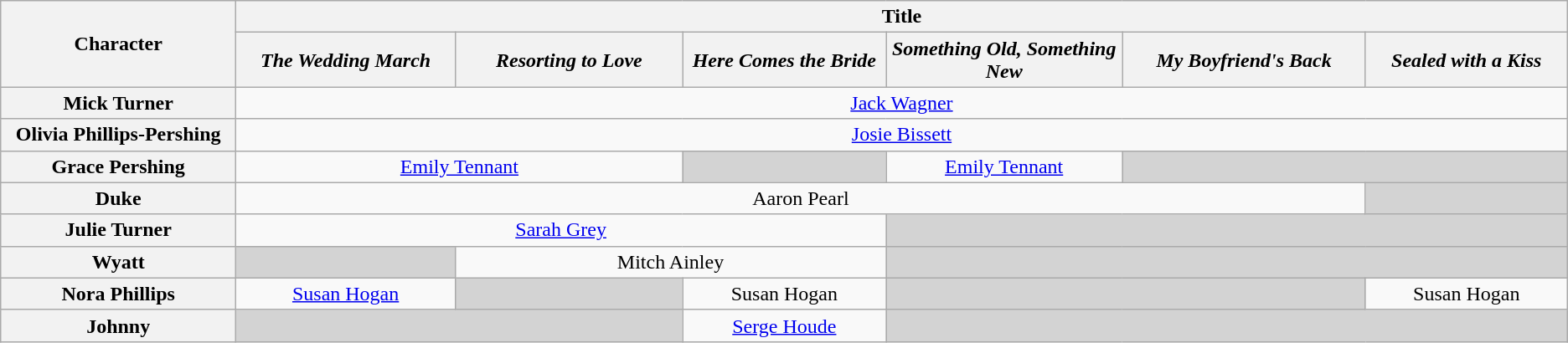<table class="wikitable" style="text-align:center;">
<tr>
<th rowspan="2" style="width:4%;">Character</th>
<th colspan=6>Title</th>
</tr>
<tr>
<th style="width:4%;"><em>The Wedding March</em></th>
<th style="width:4%;"><em>Resorting to Love</em></th>
<th style="width:4%;"><em>Here Comes the Bride</em></th>
<th style="width:4%;"><em>Something Old, Something New</em></th>
<th style="width:4%;"><em>My Boyfriend's Back</em></th>
<th style="width:4%;"><em>Sealed with a Kiss</em></th>
</tr>
<tr>
<th>Mick Turner</th>
<td colspan="6"><a href='#'>Jack Wagner</a></td>
</tr>
<tr>
<th>Olivia Phillips-Pershing</th>
<td colspan="6"><a href='#'>Josie Bissett</a></td>
</tr>
<tr>
<th>Grace Pershing</th>
<td colspan="2"><a href='#'>Emily Tennant</a></td>
<td style="background:#d3d3d3;" colspan=1></td>
<td colspan="1"><a href='#'>Emily Tennant</a></td>
<td style="background:#d3d3d3;" colspan=2></td>
</tr>
<tr>
<th>Duke</th>
<td colspan="5">Aaron Pearl</td>
<td style="background:#d3d3d3;" colspan=1></td>
</tr>
<tr>
<th>Julie Turner</th>
<td colspan="3"><a href='#'>Sarah Grey</a></td>
<td style="background:#d3d3d3;" colspan=3></td>
</tr>
<tr>
<th>Wyatt</th>
<td style="background:#d3d3d3;" colspan=1></td>
<td colspan="2">Mitch Ainley</td>
<td style="background:#d3d3d3;" colspan=3></td>
</tr>
<tr>
<th>Nora Phillips</th>
<td colspan="1"><a href='#'>Susan Hogan</a></td>
<td style="background:#d3d3d3;" colspan=1></td>
<td colspan="1">Susan Hogan</td>
<td style="background:#d3d3d3;" colspan=2></td>
<td colspan="1">Susan Hogan</td>
</tr>
<tr>
<th>Johnny</th>
<td style="background:#d3d3d3;" colspan=2></td>
<td colspan="1"><a href='#'>Serge Houde</a></td>
<td style="background:#d3d3d3;" colspan=3></td>
</tr>
</table>
